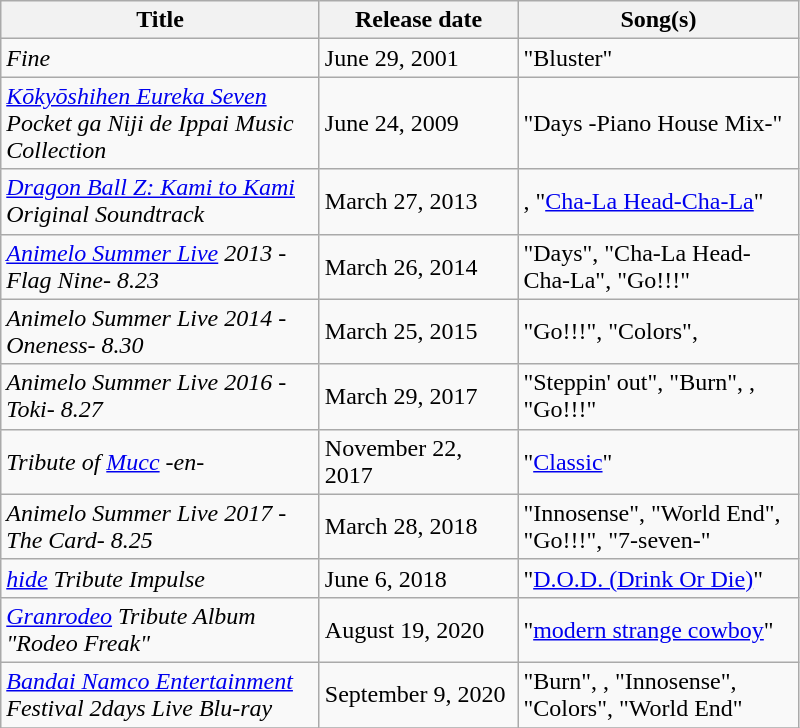<table class="wikitable">
<tr>
<th width="205">Title</th>
<th width="125">Release date</th>
<th width="180">Song(s)</th>
</tr>
<tr>
<td><em>Fine</em></td>
<td>June 29, 2001</td>
<td>"Bluster"</td>
</tr>
<tr>
<td><em><a href='#'>Kōkyōshihen Eureka Seven</a> Pocket ga Niji de Ippai Music Collection</em></td>
<td>June 24, 2009</td>
<td>"Days -Piano House Mix-"</td>
</tr>
<tr>
<td><em><a href='#'>Dragon Ball Z: Kami to Kami</a> Original Soundtrack</em></td>
<td>March 27, 2013</td>
<td>, "<a href='#'>Cha-La Head-Cha-La</a>"</td>
</tr>
<tr>
<td><em><a href='#'>Animelo Summer Live</a> 2013 -Flag Nine- 8.23</em></td>
<td>March 26, 2014</td>
<td>"Days", "Cha-La Head-Cha-La", "Go!!!"</td>
</tr>
<tr>
<td><em>Animelo Summer Live 2014 -Oneness- 8.30</em></td>
<td>March 25, 2015</td>
<td>"Go!!!", "Colors", </td>
</tr>
<tr>
<td><em>Animelo Summer Live 2016 -Toki- 8.27</em></td>
<td>March 29, 2017</td>
<td>"Steppin' out", "Burn", , "Go!!!"</td>
</tr>
<tr>
<td><em>Tribute of <a href='#'>Mucc</a> -en-</em></td>
<td>November 22, 2017</td>
<td>"<a href='#'>Classic</a>"</td>
</tr>
<tr>
<td><em>Animelo Summer Live 2017 -The Card- 8.25</em></td>
<td>March 28, 2018</td>
<td>"Innosense", "World End", "Go!!!", "7-seven-"</td>
</tr>
<tr>
<td><em><a href='#'>hide</a> Tribute Impulse</em></td>
<td>June 6, 2018</td>
<td>"<a href='#'>D.O.D. (Drink Or Die)</a>"</td>
</tr>
<tr>
<td><em><a href='#'>Granrodeo</a> Tribute Album "Rodeo Freak"</em></td>
<td>August 19, 2020</td>
<td>"<a href='#'>modern strange cowboy</a>"</td>
</tr>
<tr>
<td><em><a href='#'>Bandai Namco Entertainment</a> Festival 2days Live Blu-ray</em></td>
<td>September 9, 2020</td>
<td>"Burn", , "Innosense", "Colors", "World End"</td>
</tr>
<tr>
</tr>
</table>
